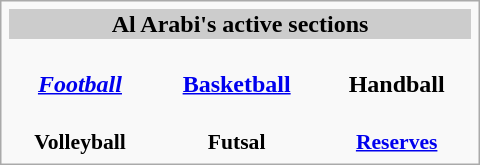<table class="infobox" style="width: 20em; font-size: 95%em;">
<tr bgcolor="#cccccc" style="text-align: center">
<th colspan="3">Al Arabi's active sections</th>
</tr>
<tr style="text-align: center">
<td><br><strong><em><a href='#'>Football</a></em></strong></td>
<td><br><strong><a href='#'>Basketball</a></strong></td>
<td><br><strong>Handball</strong></td>
</tr>
<tr style="font-size: 90%; text-align: center">
<td><br><strong>Volleyball</strong></td>
<td><br><strong>Futsal</strong></td>
<td><br><strong><a href='#'>Reserves</a></strong></td>
</tr>
</table>
